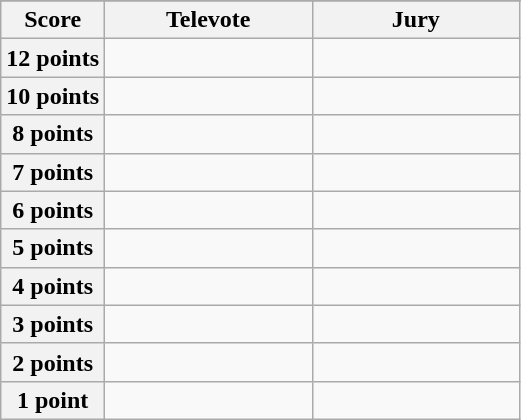<table class="wikitable">
<tr>
</tr>
<tr>
<th scope="col" width="20%">Score</th>
<th scope="col" width="40%">Televote</th>
<th scope="col" width="40%">Jury</th>
</tr>
<tr>
<th scope="row">12 points</th>
<td></td>
<td></td>
</tr>
<tr>
<th scope="row">10 points</th>
<td></td>
<td></td>
</tr>
<tr>
<th scope="row">8 points</th>
<td></td>
<td></td>
</tr>
<tr>
<th scope="row">7 points</th>
<td></td>
<td></td>
</tr>
<tr>
<th scope="row">6 points</th>
<td></td>
<td></td>
</tr>
<tr>
<th scope="row">5 points</th>
<td></td>
<td></td>
</tr>
<tr>
<th scope="row">4 points</th>
<td></td>
<td></td>
</tr>
<tr>
<th scope="row">3 points</th>
<td></td>
<td></td>
</tr>
<tr>
<th scope="row">2 points</th>
<td></td>
<td></td>
</tr>
<tr>
<th scope="row">1 point</th>
<td></td>
<td></td>
</tr>
</table>
